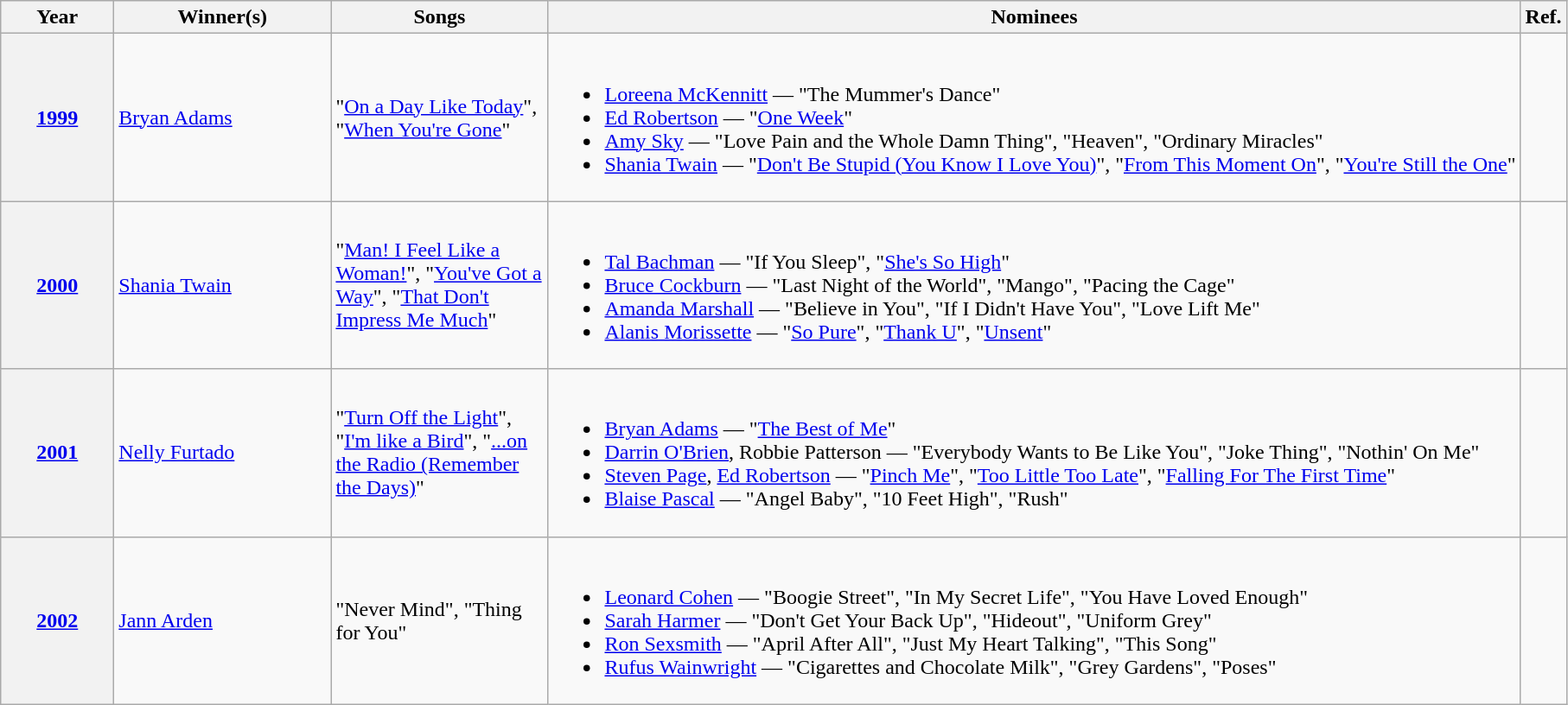<table class="wikitable sortable">
<tr>
<th scope="col" style="width:5em;">Year</th>
<th scope="col" style="width:10em;">Winner(s)</th>
<th scope="col" style="width:10em;">Songs</th>
<th scope="col" class="unsortable">Nominees</th>
<th scope="col" class="unsortable">Ref.</th>
</tr>
<tr>
<th scope="row"><a href='#'>1999</a></th>
<td><a href='#'>Bryan Adams</a></td>
<td>"<a href='#'>On a Day Like Today</a>", "<a href='#'>When You're Gone</a>"</td>
<td><br><ul><li><a href='#'>Loreena McKennitt</a> — "The Mummer's Dance"</li><li><a href='#'>Ed Robertson</a> — "<a href='#'>One Week</a>"</li><li><a href='#'>Amy Sky</a> — "Love Pain and the Whole Damn Thing", "Heaven", "Ordinary Miracles"</li><li><a href='#'>Shania Twain</a> — "<a href='#'>Don't Be Stupid (You Know I Love You)</a>", "<a href='#'>From This Moment On</a>", "<a href='#'>You're Still the One</a>"</li></ul></td>
<td align="center"></td>
</tr>
<tr>
<th scope="row"><a href='#'>2000</a></th>
<td><a href='#'>Shania Twain</a></td>
<td>"<a href='#'>Man! I Feel Like a Woman!</a>", "<a href='#'>You've Got a Way</a>", "<a href='#'>That Don't Impress Me Much</a>"</td>
<td><br><ul><li><a href='#'>Tal Bachman</a> — "If You Sleep", "<a href='#'>She's So High</a>"</li><li><a href='#'>Bruce Cockburn</a> — "Last Night of the World", "Mango", "Pacing the Cage"</li><li><a href='#'>Amanda Marshall</a> — "Believe in You", "If I Didn't Have You", "Love Lift Me"</li><li><a href='#'>Alanis Morissette</a> — "<a href='#'>So Pure</a>", "<a href='#'>Thank U</a>", "<a href='#'>Unsent</a>"</li></ul></td>
<td align="center"></td>
</tr>
<tr>
<th scope="row"><a href='#'>2001</a></th>
<td><a href='#'>Nelly Furtado</a></td>
<td>"<a href='#'>Turn Off the Light</a>", "<a href='#'>I'm like a Bird</a>", "<a href='#'>...on the Radio (Remember the Days)</a>"</td>
<td><br><ul><li><a href='#'>Bryan Adams</a> — "<a href='#'>The Best of Me</a>"</li><li><a href='#'>Darrin O'Brien</a>, Robbie Patterson — "Everybody Wants to Be Like You", "Joke Thing", "Nothin' On Me"</li><li><a href='#'>Steven Page</a>, <a href='#'>Ed Robertson</a> — "<a href='#'>Pinch Me</a>", "<a href='#'>Too Little Too Late</a>", "<a href='#'>Falling For The First Time</a>"</li><li><a href='#'>Blaise Pascal</a> — "Angel Baby", "10 Feet High", "Rush"</li></ul></td>
<td align="center"></td>
</tr>
<tr>
<th scope="row"><a href='#'>2002</a></th>
<td><a href='#'>Jann Arden</a></td>
<td>"Never Mind", "Thing for You"</td>
<td><br><ul><li><a href='#'>Leonard Cohen</a> — "Boogie Street", "In My Secret Life", "You Have Loved Enough"</li><li><a href='#'>Sarah Harmer</a> — "Don't Get Your Back Up", "Hideout", "Uniform Grey"</li><li><a href='#'>Ron Sexsmith</a> — "April After All", "Just My Heart Talking", "This Song"</li><li><a href='#'>Rufus Wainwright</a> — "Cigarettes and Chocolate Milk", "Grey Gardens", "Poses"</li></ul></td>
<td align="center"></td>
</tr>
</table>
